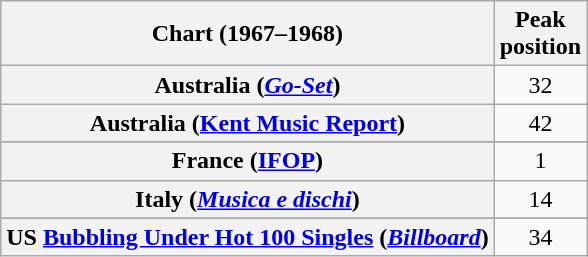<table class="wikitable sortable plainrowheaders" style="text-align:center">
<tr>
<th>Chart (1967–1968)</th>
<th>Peak<br>position</th>
</tr>
<tr>
<th scope="row">Australia (<em><a href='#'>Go-Set</a></em>)</th>
<td>32</td>
</tr>
<tr>
<th scope="row">Australia (<a href='#'>Kent Music Report</a>)</th>
<td>42</td>
</tr>
<tr>
</tr>
<tr>
</tr>
<tr>
<th scope="row">France (<a href='#'>IFOP</a>)</th>
<td>1</td>
</tr>
<tr>
<th scope="row">Italy (<em><a href='#'>Musica e dischi</a></em>)</th>
<td>14</td>
</tr>
<tr>
</tr>
<tr>
</tr>
<tr>
</tr>
<tr>
<th scope="row">US <a href='#'>Bubbling Under Hot 100 Singles</a> (<a href='#'><em>Billboard</em></a>)</th>
<td>34</td>
</tr>
</table>
